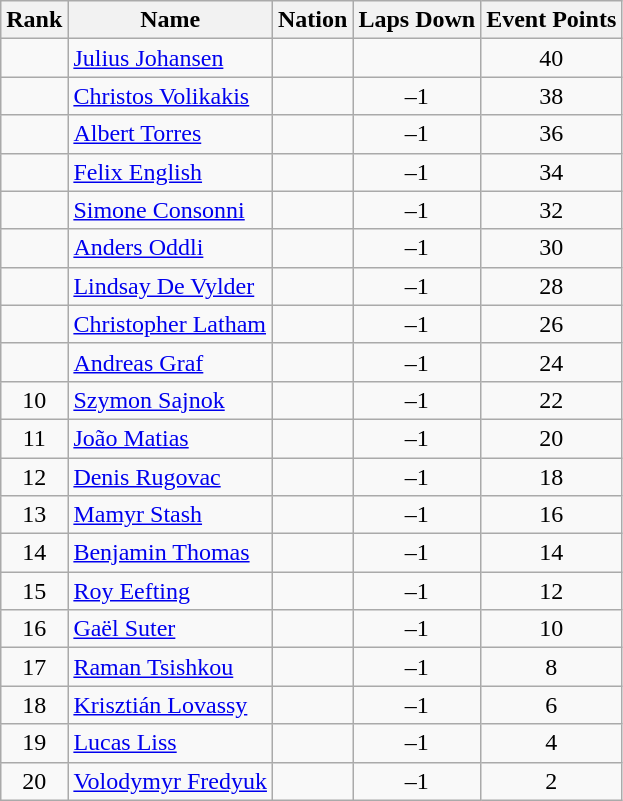<table class="wikitable sortable" style="text-align:center">
<tr>
<th>Rank</th>
<th>Name</th>
<th>Nation</th>
<th>Laps Down</th>
<th>Event Points</th>
</tr>
<tr>
<td></td>
<td align=left><a href='#'>Julius Johansen</a></td>
<td align=left></td>
<td></td>
<td>40</td>
</tr>
<tr>
<td></td>
<td align=left><a href='#'>Christos Volikakis</a></td>
<td align=left></td>
<td>–1</td>
<td>38</td>
</tr>
<tr>
<td></td>
<td align=left><a href='#'>Albert Torres</a></td>
<td align=left></td>
<td>–1</td>
<td>36</td>
</tr>
<tr>
<td></td>
<td align=left><a href='#'>Felix English</a></td>
<td align=left></td>
<td>–1</td>
<td>34</td>
</tr>
<tr>
<td></td>
<td align=left><a href='#'>Simone Consonni</a></td>
<td align=left></td>
<td>–1</td>
<td>32</td>
</tr>
<tr>
<td></td>
<td align=left><a href='#'>Anders Oddli</a></td>
<td align=left></td>
<td>–1</td>
<td>30</td>
</tr>
<tr>
<td></td>
<td align=left><a href='#'>Lindsay De Vylder</a></td>
<td align=left></td>
<td>–1</td>
<td>28</td>
</tr>
<tr>
<td></td>
<td align=left><a href='#'>Christopher Latham</a></td>
<td align=left></td>
<td>–1</td>
<td>26</td>
</tr>
<tr>
<td></td>
<td align=left><a href='#'>Andreas Graf</a></td>
<td align=left></td>
<td>–1</td>
<td>24</td>
</tr>
<tr>
<td>10</td>
<td align=left><a href='#'>Szymon Sajnok</a></td>
<td align=left></td>
<td>–1</td>
<td>22</td>
</tr>
<tr>
<td>11</td>
<td align=left><a href='#'>João Matias</a></td>
<td align=left></td>
<td>–1</td>
<td>20</td>
</tr>
<tr>
<td>12</td>
<td align=left><a href='#'>Denis Rugovac</a></td>
<td align=left></td>
<td>–1</td>
<td>18</td>
</tr>
<tr>
<td>13</td>
<td align=left><a href='#'>Mamyr Stash</a></td>
<td align=left></td>
<td>–1</td>
<td>16</td>
</tr>
<tr>
<td>14</td>
<td align=left><a href='#'>Benjamin Thomas</a></td>
<td align=left></td>
<td>–1</td>
<td>14</td>
</tr>
<tr>
<td>15</td>
<td align=left><a href='#'>Roy Eefting</a></td>
<td align=left></td>
<td>–1</td>
<td>12</td>
</tr>
<tr>
<td>16</td>
<td align=left><a href='#'>Gaël Suter</a></td>
<td align=left></td>
<td>–1</td>
<td>10</td>
</tr>
<tr>
<td>17</td>
<td align=left><a href='#'>Raman Tsishkou</a></td>
<td align=left></td>
<td>–1</td>
<td>8</td>
</tr>
<tr>
<td>18</td>
<td align=left><a href='#'>Krisztián Lovassy</a></td>
<td align=left></td>
<td>–1</td>
<td>6</td>
</tr>
<tr>
<td>19</td>
<td align=left><a href='#'>Lucas Liss</a></td>
<td align=left></td>
<td>–1</td>
<td>4</td>
</tr>
<tr>
<td>20</td>
<td align=left><a href='#'>Volodymyr Fredyuk</a></td>
<td align=left></td>
<td>–1</td>
<td>2</td>
</tr>
</table>
